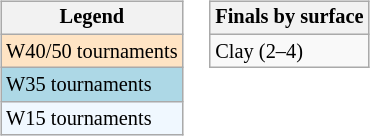<table>
<tr valign=top>
<td><br><table class=wikitable style="font-size:85%">
<tr>
<th>Legend</th>
</tr>
<tr style="background:#ffe4c4;">
<td>W40/50 tournaments</td>
</tr>
<tr style="background:lightblue;">
<td>W35 tournaments</td>
</tr>
<tr style="background:#f0f8ff;">
<td>W15 tournaments</td>
</tr>
</table>
</td>
<td><br><table class="wikitable" style="font-size:85%;">
<tr>
<th>Finals by surface</th>
</tr>
<tr>
<td>Clay (2–4)</td>
</tr>
</table>
</td>
</tr>
</table>
